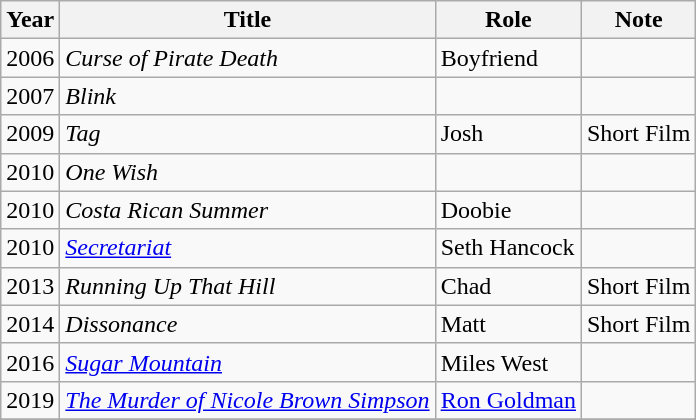<table class="wikitable sortable">
<tr>
<th>Year</th>
<th>Title</th>
<th>Role</th>
<th class="unsortable">Note</th>
</tr>
<tr>
<td>2006</td>
<td><em>Curse of Pirate Death</em></td>
<td>Boyfriend</td>
<td></td>
</tr>
<tr>
<td>2007</td>
<td><em>Blink</em></td>
<td></td>
<td></td>
</tr>
<tr>
<td>2009</td>
<td><em>Tag</em></td>
<td>Josh</td>
<td>Short Film</td>
</tr>
<tr>
<td>2010</td>
<td><em>One Wish</em></td>
<td></td>
<td></td>
</tr>
<tr>
<td>2010</td>
<td><em>Costa Rican Summer</em></td>
<td>Doobie</td>
<td></td>
</tr>
<tr>
<td>2010</td>
<td><em><a href='#'>Secretariat</a></em></td>
<td>Seth Hancock</td>
<td></td>
</tr>
<tr>
<td>2013</td>
<td><em>Running Up That Hill</em></td>
<td>Chad</td>
<td>Short Film</td>
</tr>
<tr>
<td>2014</td>
<td><em>Dissonance</em></td>
<td>Matt</td>
<td>Short Film</td>
</tr>
<tr>
<td>2016</td>
<td><em><a href='#'>Sugar Mountain</a></em></td>
<td>Miles West</td>
<td></td>
</tr>
<tr>
<td>2019</td>
<td><em><a href='#'>The Murder of Nicole Brown Simpson</a></em></td>
<td><a href='#'>Ron Goldman</a></td>
<td></td>
</tr>
<tr>
</tr>
</table>
